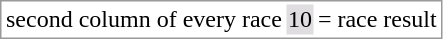<table border="0" style="border: 1px solid #999; background-color:#FFFFFF; text-align:center">
<tr>
<td>second column of every race</td>
<td style="background:#DFDDDF;">10</td>
<td>= race result</td>
</tr>
</table>
